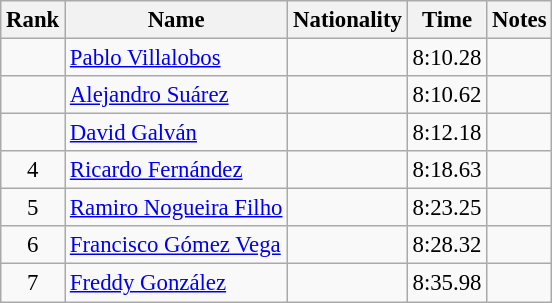<table class="wikitable sortable" style="text-align:center;font-size:95%">
<tr>
<th>Rank</th>
<th>Name</th>
<th>Nationality</th>
<th>Time</th>
<th>Notes</th>
</tr>
<tr>
<td></td>
<td align=left><a href='#'>Pablo Villalobos</a></td>
<td align=left></td>
<td>8:10.28</td>
<td></td>
</tr>
<tr>
<td></td>
<td align=left><a href='#'>Alejandro Suárez</a></td>
<td align=left></td>
<td>8:10.62</td>
<td></td>
</tr>
<tr>
<td></td>
<td align=left><a href='#'>David Galván</a></td>
<td align=left></td>
<td>8:12.18</td>
<td></td>
</tr>
<tr>
<td>4</td>
<td align=left><a href='#'>Ricardo Fernández</a></td>
<td align=left></td>
<td>8:18.63</td>
<td></td>
</tr>
<tr>
<td>5</td>
<td align=left><a href='#'>Ramiro Nogueira Filho</a></td>
<td align=left></td>
<td>8:23.25</td>
<td></td>
</tr>
<tr>
<td>6</td>
<td align=left><a href='#'>Francisco Gómez Vega</a></td>
<td align=left></td>
<td>8:28.32</td>
<td></td>
</tr>
<tr>
<td>7</td>
<td align=left><a href='#'>Freddy González</a></td>
<td align=left></td>
<td>8:35.98</td>
<td></td>
</tr>
</table>
